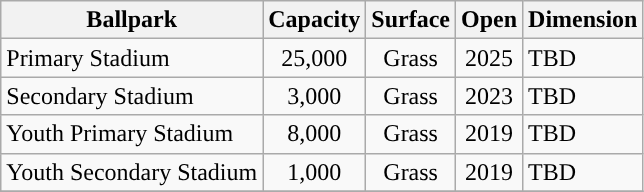<table class="wikitable" style="text-align:left; text-align:center;">
<tr>
<th style="text-align:center;">Ballpark</th>
<th style="text-align:center;">Capacity</th>
<th style="text-align:center;">Surface</th>
<th style="text-align:center;">Open</th>
<th style="text-align:center;">Dimension</th>
</tr>
<tr>
<td style="text-align:left;">Primary Stadium</td>
<td>25,000</td>
<td>Grass</td>
<td>2025</td>
<td style="text-align:left;">TBD</td>
</tr>
<tr>
<td style="text-align:left;">Secondary Stadium</td>
<td>3,000</td>
<td>Grass</td>
<td>2023</td>
<td style="text-align:left;">TBD</td>
</tr>
<tr>
<td style="text-align:left;">Youth Primary Stadium</td>
<td>8,000</td>
<td>Grass</td>
<td>2019</td>
<td style="text-align:left;">TBD</td>
</tr>
<tr>
<td style="text-align:left;">Youth Secondary Stadium</td>
<td>1,000</td>
<td>Grass</td>
<td>2019</td>
<td style="text-align:left;">TBD</td>
</tr>
<tr>
</tr>
</table>
